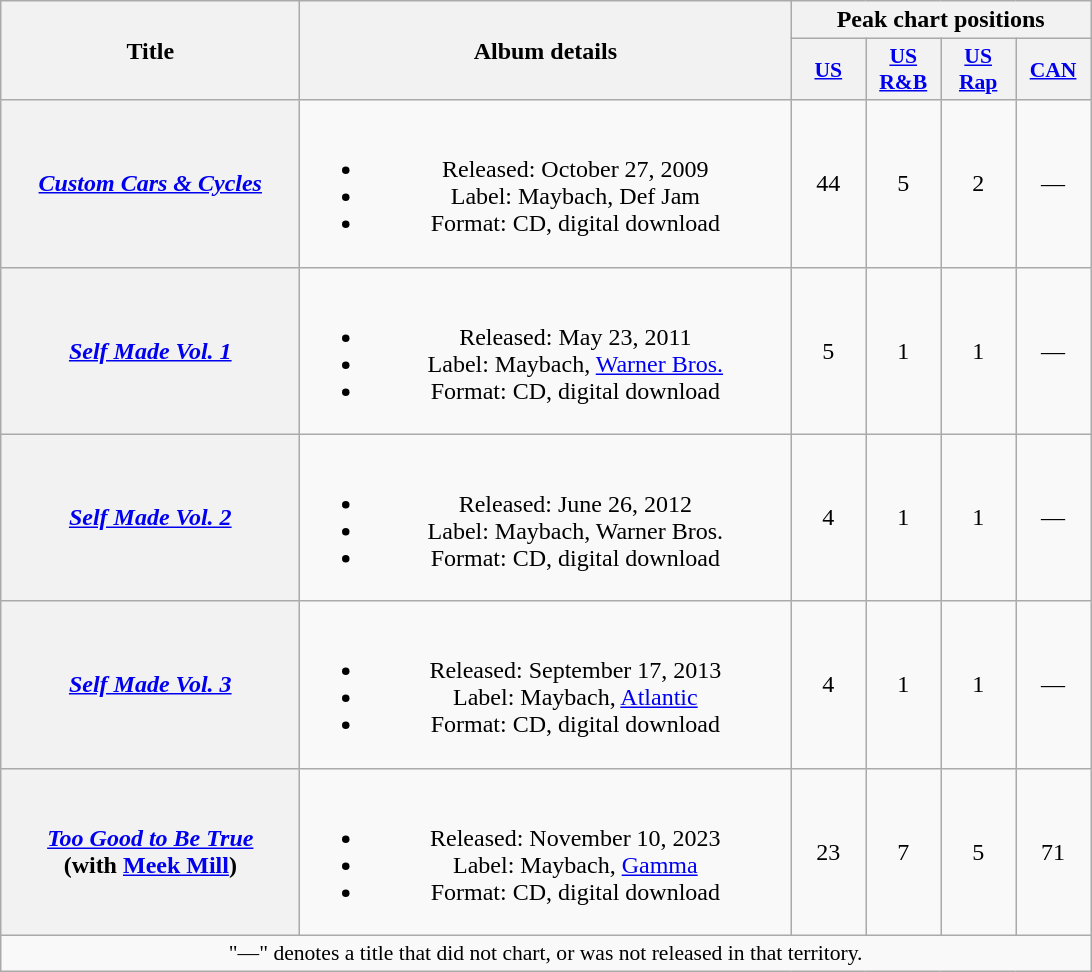<table class="wikitable plainrowheaders" style="text-align:center;">
<tr>
<th scope="col" rowspan="2" style="width:12em;">Title</th>
<th scope="col" rowspan="2" style="width:20em;">Album details</th>
<th scope="col" colspan="4">Peak chart positions</th>
</tr>
<tr>
<th scope="col" style="width:3em;font-size:90%;"><a href='#'>US</a> <br></th>
<th scope="col" style="width:3em;font-size:90%;"><a href='#'>US R&B</a> <br></th>
<th scope="col" style="width:3em;font-size:90%;"><a href='#'>US Rap</a> <br></th>
<th scope="col" style="width:3em;font-size:90%;"><a href='#'>CAN</a><br></th>
</tr>
<tr>
<th scope="row"><em><a href='#'>Custom Cars & Cycles</a></em> <br></th>
<td><br><ul><li>Released: October 27, 2009</li><li>Label: Maybach, Def Jam</li><li>Format: CD, digital download</li></ul></td>
<td>44</td>
<td>5</td>
<td>2</td>
<td>—</td>
</tr>
<tr>
<th scope="row"><em><a href='#'>Self Made Vol. 1</a></em> <br></th>
<td><br><ul><li>Released: May 23, 2011</li><li>Label: Maybach, <a href='#'>Warner Bros.</a></li><li>Format: CD, digital download</li></ul></td>
<td>5</td>
<td>1</td>
<td>1</td>
<td>—</td>
</tr>
<tr>
<th scope="row"><em><a href='#'>Self Made Vol. 2</a></em> <br></th>
<td><br><ul><li>Released: June 26, 2012</li><li>Label: Maybach, Warner Bros.</li><li>Format: CD, digital download</li></ul></td>
<td>4</td>
<td>1</td>
<td>1</td>
<td>—</td>
</tr>
<tr>
<th scope="row"><em><a href='#'>Self Made Vol. 3</a></em><br></th>
<td><br><ul><li>Released: September 17, 2013</li><li>Label: Maybach, <a href='#'>Atlantic</a></li><li>Format: CD, digital download</li></ul></td>
<td>4</td>
<td>1</td>
<td>1</td>
<td>—</td>
</tr>
<tr>
<th scope="row"><em><a href='#'>Too Good to Be True</a></em><br><span>(with <a href='#'>Meek Mill</a>)</span></th>
<td><br><ul><li>Released: November 10, 2023</li><li>Label: Maybach, <a href='#'>Gamma</a></li><li>Format: CD, digital download</li></ul></td>
<td>23</td>
<td>7</td>
<td>5</td>
<td>71</td>
</tr>
<tr>
<td colspan="14" style="font-size:90%">"—" denotes a title that did not chart, or was not released in that territory.</td>
</tr>
</table>
